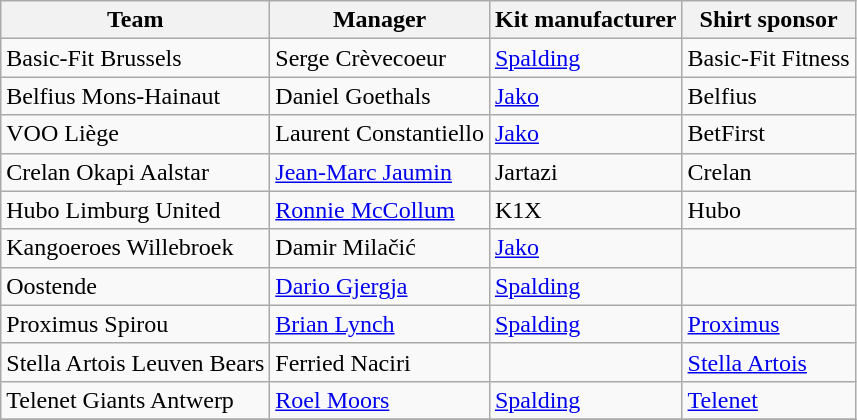<table class="wikitable sortable" style="text-align: left;">
<tr>
<th>Team</th>
<th>Manager</th>
<th>Kit manufacturer</th>
<th>Shirt sponsor</th>
</tr>
<tr>
<td>Basic-Fit Brussels</td>
<td> Serge Crèvecoeur</td>
<td><a href='#'>Spalding</a></td>
<td>Basic-Fit Fitness</td>
</tr>
<tr>
<td>Belfius Mons-Hainaut</td>
<td> Daniel Goethals</td>
<td><a href='#'>Jako</a></td>
<td>Belfius</td>
</tr>
<tr>
<td>VOO Liège</td>
<td> Laurent Constantiello</td>
<td><a href='#'>Jako</a></td>
<td>BetFirst</td>
</tr>
<tr>
<td>Crelan Okapi Aalstar</td>
<td> <a href='#'>Jean-Marc Jaumin</a></td>
<td>Jartazi</td>
<td>Crelan</td>
</tr>
<tr>
<td>Hubo Limburg United</td>
<td> <a href='#'>Ronnie McCollum</a></td>
<td>K1X</td>
<td>Hubo</td>
</tr>
<tr>
<td>Kangoeroes Willebroek</td>
<td> Damir Milačić</td>
<td><a href='#'>Jako</a></td>
<td></td>
</tr>
<tr>
<td>Oostende</td>
<td> <a href='#'>Dario Gjergja</a></td>
<td><a href='#'>Spalding</a></td>
<td></td>
</tr>
<tr>
<td>Proximus Spirou</td>
<td> <a href='#'>Brian Lynch</a></td>
<td><a href='#'>Spalding</a></td>
<td><a href='#'>Proximus</a></td>
</tr>
<tr>
<td>Stella Artois Leuven Bears</td>
<td> Ferried Naciri</td>
<td></td>
<td><a href='#'>Stella Artois</a></td>
</tr>
<tr>
<td>Telenet Giants Antwerp</td>
<td> <a href='#'>Roel Moors</a></td>
<td><a href='#'>Spalding</a></td>
<td><a href='#'>Telenet</a></td>
</tr>
<tr>
</tr>
</table>
